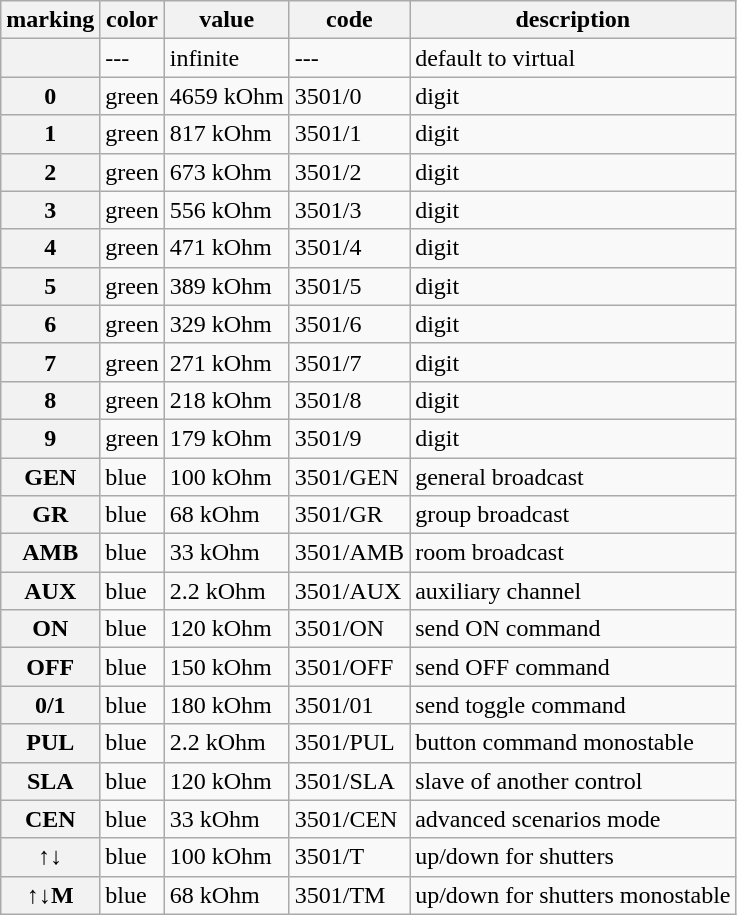<table class="wikitable sortable">
<tr>
<th>marking</th>
<th>color</th>
<th>value</th>
<th>code</th>
<th>description</th>
</tr>
<tr>
<th><empty></th>
<td>---</td>
<td>infinite</td>
<td>---</td>
<td>default to virtual</td>
</tr>
<tr>
<th>0</th>
<td>green</td>
<td>4659 kOhm</td>
<td>3501/0</td>
<td>digit</td>
</tr>
<tr>
<th>1</th>
<td>green</td>
<td>817 kOhm</td>
<td>3501/1</td>
<td>digit</td>
</tr>
<tr>
<th>2</th>
<td>green</td>
<td>673 kOhm</td>
<td>3501/2</td>
<td>digit</td>
</tr>
<tr>
<th>3</th>
<td>green</td>
<td>556 kOhm</td>
<td>3501/3</td>
<td>digit</td>
</tr>
<tr>
<th>4</th>
<td>green</td>
<td>471 kOhm</td>
<td>3501/4</td>
<td>digit</td>
</tr>
<tr>
<th>5</th>
<td>green</td>
<td>389 kOhm</td>
<td>3501/5</td>
<td>digit</td>
</tr>
<tr>
<th>6</th>
<td>green</td>
<td>329 kOhm</td>
<td>3501/6</td>
<td>digit</td>
</tr>
<tr>
<th>7</th>
<td>green</td>
<td>271 kOhm</td>
<td>3501/7</td>
<td>digit</td>
</tr>
<tr>
<th>8</th>
<td>green</td>
<td>218 kOhm</td>
<td>3501/8</td>
<td>digit</td>
</tr>
<tr>
<th>9</th>
<td>green</td>
<td>179 kOhm</td>
<td>3501/9</td>
<td>digit</td>
</tr>
<tr>
<th>GEN</th>
<td>blue</td>
<td>100  kOhm</td>
<td>3501/GEN</td>
<td>general broadcast</td>
</tr>
<tr>
<th>GR</th>
<td>blue</td>
<td>68  kOhm</td>
<td>3501/GR</td>
<td>group broadcast</td>
</tr>
<tr>
<th>AMB</th>
<td>blue</td>
<td>33  kOhm</td>
<td>3501/AMB</td>
<td>room broadcast</td>
</tr>
<tr>
<th>AUX</th>
<td>blue</td>
<td>2.2  kOhm</td>
<td>3501/AUX</td>
<td>auxiliary channel</td>
</tr>
<tr>
<th>ON</th>
<td>blue</td>
<td>120  kOhm</td>
<td>3501/ON</td>
<td>send ON command</td>
</tr>
<tr>
<th>OFF</th>
<td>blue</td>
<td>150  kOhm</td>
<td>3501/OFF</td>
<td>send OFF command</td>
</tr>
<tr>
<th>0/1</th>
<td>blue</td>
<td>180  kOhm</td>
<td>3501/01</td>
<td>send toggle command</td>
</tr>
<tr>
<th>PUL</th>
<td>blue</td>
<td>2.2  kOhm</td>
<td>3501/PUL</td>
<td>button command monostable</td>
</tr>
<tr>
<th>SLA</th>
<td>blue</td>
<td>120  kOhm</td>
<td>3501/SLA</td>
<td>slave of another control</td>
</tr>
<tr>
<th>CEN</th>
<td>blue</td>
<td>33  kOhm</td>
<td>3501/CEN</td>
<td>advanced scenarios mode</td>
</tr>
<tr>
<th>↑↓</th>
<td>blue</td>
<td>100  kOhm</td>
<td>3501/T</td>
<td>up/down for shutters</td>
</tr>
<tr>
<th>↑↓M</th>
<td>blue</td>
<td>68  kOhm</td>
<td>3501/TM</td>
<td>up/down for shutters monostable</td>
</tr>
</table>
